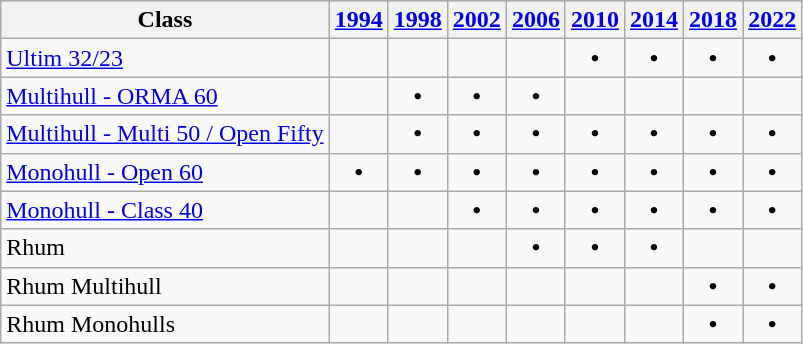<table class="wikitable center" style="text-align:center">
<tr>
<th>Class</th>
<th><a href='#'>1994</a></th>
<th><a href='#'>1998</a></th>
<th><a href='#'>2002</a></th>
<th><a href='#'>2006</a></th>
<th><a href='#'>2010</a></th>
<th><a href='#'>2014</a></th>
<th><a href='#'>2018</a></th>
<th><a href='#'>2022</a></th>
</tr>
<tr>
<td align=left><a href='#'>Ultim 32/23</a></td>
<td></td>
<td></td>
<td></td>
<td></td>
<td><strong>•</strong></td>
<td><strong>•</strong></td>
<td><strong>•</strong></td>
<td><strong>•</strong></td>
</tr>
<tr>
<td align=left><a href='#'>Multihull - ORMA 60</a></td>
<td></td>
<td><strong>•</strong></td>
<td><strong>•</strong></td>
<td><strong>•</strong></td>
<td></td>
<td></td>
<td></td>
<td></td>
</tr>
<tr>
<td align=left><a href='#'>Multihull - Multi 50 / Open Fifty</a></td>
<td></td>
<td><strong>•</strong></td>
<td><strong>•</strong></td>
<td><strong>•</strong></td>
<td><strong>•</strong></td>
<td><strong>•</strong></td>
<td><strong>•</strong></td>
<td><strong>•</strong></td>
</tr>
<tr>
<td align=left><a href='#'>Monohull - Open 60</a></td>
<td><strong>•</strong></td>
<td><strong>•</strong></td>
<td><strong>•</strong></td>
<td><strong>•</strong></td>
<td><strong>•</strong></td>
<td><strong>•</strong></td>
<td><strong>•</strong></td>
<td><strong>•</strong></td>
</tr>
<tr>
<td align=left><a href='#'>Monohull - Class 40</a></td>
<td></td>
<td></td>
<td><strong>•</strong></td>
<td><strong>•</strong></td>
<td><strong>•</strong></td>
<td><strong>•</strong></td>
<td><strong>•</strong></td>
<td><strong>•</strong></td>
</tr>
<tr>
<td align=left>Rhum</td>
<td></td>
<td></td>
<td></td>
<td><strong>•</strong></td>
<td><strong>•</strong></td>
<td><strong>•</strong></td>
<td></td>
<td></td>
</tr>
<tr>
<td align=left>Rhum Multihull</td>
<td></td>
<td></td>
<td></td>
<td></td>
<td></td>
<td></td>
<td><strong>•</strong></td>
<td><strong>•</strong></td>
</tr>
<tr>
<td align=left>Rhum Monohulls</td>
<td></td>
<td></td>
<td></td>
<td></td>
<td></td>
<td></td>
<td><strong>•</strong></td>
<td><strong>•</strong></td>
</tr>
</table>
